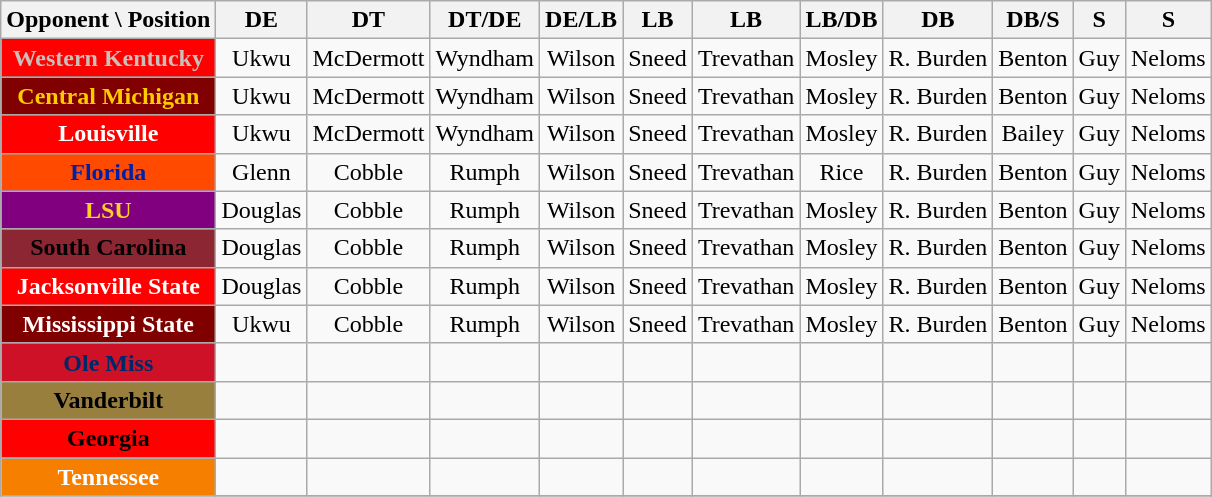<table class="wikitable" style="text-align: center;">
<tr>
<th>Opponent \ Position</th>
<th>DE</th>
<th>DT</th>
<th>DT/DE</th>
<th>DE/LB</th>
<th>LB</th>
<th>LB</th>
<th>LB/DB</th>
<th>DB</th>
<th>DB/S</th>
<th>S</th>
<th>S</th>
</tr>
<tr>
<th style="background:red;color:#C9C0BB;">Western Kentucky</th>
<td>Ukwu</td>
<td>McDermott</td>
<td>Wyndham</td>
<td>Wilson</td>
<td>Sneed</td>
<td>Trevathan</td>
<td>Mosley</td>
<td>R. Burden</td>
<td>Benton</td>
<td>Guy</td>
<td>Neloms</td>
</tr>
<tr>
<th style="background:Maroon;color:#FFCC00;">Central Michigan</th>
<td>Ukwu</td>
<td>McDermott</td>
<td>Wyndham</td>
<td>Wilson</td>
<td>Sneed</td>
<td>Trevathan</td>
<td>Mosley</td>
<td>R. Burden</td>
<td>Benton</td>
<td>Guy</td>
<td>Neloms</td>
</tr>
<tr>
<th style="background:red;color:white;">Louisville</th>
<td>Ukwu</td>
<td>McDermott</td>
<td>Wyndham</td>
<td>Wilson</td>
<td>Sneed</td>
<td>Trevathan</td>
<td>Mosley</td>
<td>R. Burden</td>
<td>Bailey</td>
<td>Guy</td>
<td>Neloms</td>
</tr>
<tr>
<th style="background:#FF4A00;color:#0021A5;">Florida</th>
<td>Glenn</td>
<td>Cobble</td>
<td>Rumph</td>
<td>Wilson</td>
<td>Sneed</td>
<td>Trevathan</td>
<td>Rice</td>
<td>R. Burden</td>
<td>Benton</td>
<td>Guy</td>
<td>Neloms</td>
</tr>
<tr>
<th style="background:Purple;color:#FDD023;">LSU</th>
<td>Douglas</td>
<td>Cobble</td>
<td>Rumph</td>
<td>Wilson</td>
<td>Sneed</td>
<td>Trevathan</td>
<td>Mosley</td>
<td>R. Burden</td>
<td>Benton</td>
<td>Guy</td>
<td>Neloms</td>
</tr>
<tr>
<th style="background:#8C2633;color:black;">South Carolina</th>
<td>Douglas</td>
<td>Cobble</td>
<td>Rumph</td>
<td>Wilson</td>
<td>Sneed</td>
<td>Trevathan</td>
<td>Mosley</td>
<td>R. Burden</td>
<td>Benton</td>
<td>Guy</td>
<td>Neloms</td>
</tr>
<tr>
<th style="background:Red;color:White;">Jacksonville State</th>
<td>Douglas</td>
<td>Cobble</td>
<td>Rumph</td>
<td>Wilson</td>
<td>Sneed</td>
<td>Trevathan</td>
<td>Mosley</td>
<td>R. Burden</td>
<td>Benton</td>
<td>Guy</td>
<td>Neloms</td>
</tr>
<tr>
<th style="background:#800000;color:white;">Mississippi State</th>
<td>Ukwu</td>
<td>Cobble</td>
<td>Rumph</td>
<td>Wilson</td>
<td>Sneed</td>
<td>Trevathan</td>
<td>Mosley</td>
<td>R. Burden</td>
<td>Benton</td>
<td>Guy</td>
<td>Neloms</td>
</tr>
<tr>
<th style="background:#CE1126;color:#002868;">Ole Miss</th>
<td></td>
<td></td>
<td></td>
<td></td>
<td></td>
<td></td>
<td></td>
<td></td>
<td></td>
<td></td>
<td></td>
</tr>
<tr>
<th style="background:#997F3D;color:black;">Vanderbilt</th>
<td></td>
<td></td>
<td></td>
<td></td>
<td></td>
<td></td>
<td></td>
<td></td>
<td></td>
<td></td>
<td></td>
</tr>
<tr>
<th style="background:#FF0000;color:black;">Georgia</th>
<td></td>
<td></td>
<td></td>
<td></td>
<td></td>
<td></td>
<td></td>
<td></td>
<td></td>
<td></td>
<td></td>
</tr>
<tr>
<th style="background:#f77f00;color:white;">Tennessee</th>
<td></td>
<td></td>
<td></td>
<td></td>
<td></td>
<td></td>
<td></td>
<td></td>
<td></td>
<td></td>
<td></td>
</tr>
<tr>
</tr>
</table>
